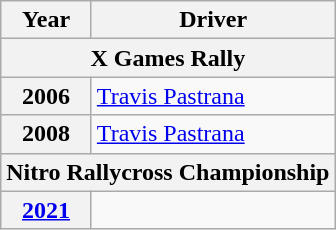<table class="wikitable">
<tr>
<th>Year</th>
<th>Driver</th>
</tr>
<tr>
<th colspan="2">X Games Rally</th>
</tr>
<tr>
<th>2006</th>
<td> <a href='#'>Travis Pastrana</a></td>
</tr>
<tr>
<th>2008</th>
<td> <a href='#'>Travis Pastrana</a></td>
</tr>
<tr>
<th colspan="2">Nitro Rallycross Championship</th>
</tr>
<tr>
<th><a href='#'>2021</a></th>
<td></td>
</tr>
</table>
